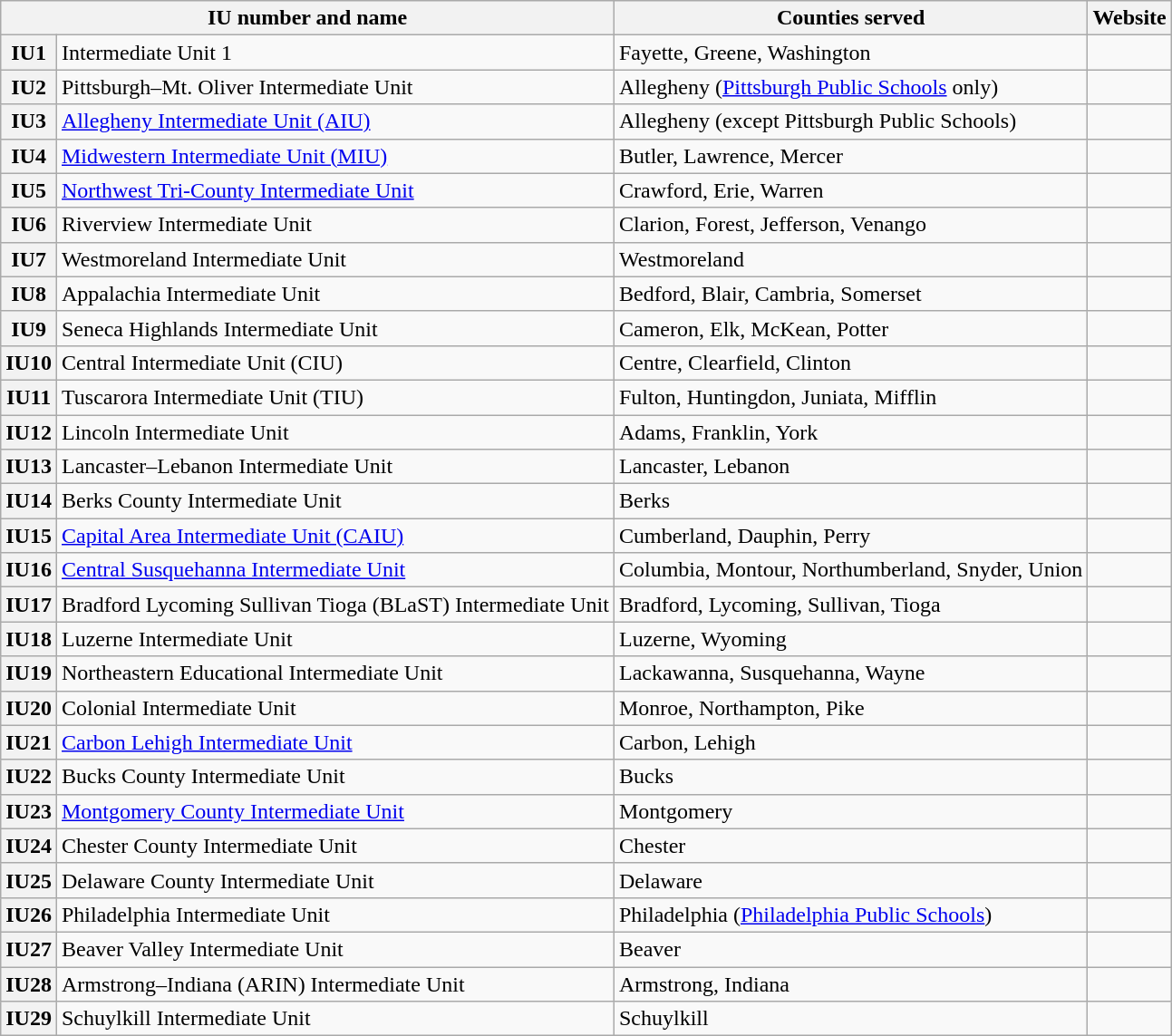<table class="wikitable">
<tr>
<th colspan=2>IU number and name</th>
<th>Counties served</th>
<th>Website</th>
</tr>
<tr>
<th>IU1</th>
<td>Intermediate Unit 1</td>
<td>Fayette, Greene, Washington</td>
<td></td>
</tr>
<tr>
<th>IU2</th>
<td>Pittsburgh–Mt. Oliver Intermediate Unit</td>
<td>Allegheny (<a href='#'>Pittsburgh Public Schools</a> only)</td>
<td></td>
</tr>
<tr>
<th>IU3</th>
<td><a href='#'>Allegheny Intermediate Unit (AIU)</a></td>
<td>Allegheny (except Pittsburgh Public Schools)</td>
<td></td>
</tr>
<tr>
<th>IU4</th>
<td><a href='#'>Midwestern Intermediate Unit (MIU)</a></td>
<td>Butler, Lawrence, Mercer</td>
<td></td>
</tr>
<tr>
<th>IU5</th>
<td><a href='#'>Northwest Tri-County Intermediate Unit</a></td>
<td>Crawford, Erie, Warren</td>
<td></td>
</tr>
<tr>
<th>IU6</th>
<td>Riverview Intermediate Unit</td>
<td>Clarion, Forest, Jefferson, Venango</td>
<td></td>
</tr>
<tr>
<th>IU7</th>
<td>Westmoreland Intermediate Unit</td>
<td>Westmoreland</td>
<td></td>
</tr>
<tr>
<th>IU8</th>
<td>Appalachia Intermediate Unit</td>
<td>Bedford, Blair, Cambria, Somerset</td>
<td></td>
</tr>
<tr>
<th>IU9</th>
<td>Seneca Highlands Intermediate Unit</td>
<td>Cameron, Elk, McKean, Potter</td>
<td></td>
</tr>
<tr>
<th>IU10</th>
<td>Central Intermediate Unit (CIU)</td>
<td>Centre, Clearfield, Clinton</td>
<td></td>
</tr>
<tr>
<th>IU11</th>
<td>Tuscarora Intermediate Unit (TIU)</td>
<td>Fulton, Huntingdon, Juniata, Mifflin</td>
<td></td>
</tr>
<tr>
<th>IU12</th>
<td>Lincoln Intermediate Unit</td>
<td>Adams, Franklin, York</td>
<td></td>
</tr>
<tr>
<th>IU13</th>
<td>Lancaster–Lebanon Intermediate Unit</td>
<td>Lancaster, Lebanon</td>
<td></td>
</tr>
<tr>
<th>IU14</th>
<td>Berks County Intermediate Unit</td>
<td>Berks</td>
<td></td>
</tr>
<tr>
<th>IU15</th>
<td><a href='#'>Capital Area Intermediate Unit (CAIU)</a></td>
<td>Cumberland, Dauphin, Perry</td>
<td></td>
</tr>
<tr>
<th>IU16</th>
<td><a href='#'>Central Susquehanna Intermediate Unit</a></td>
<td>Columbia, Montour, Northumberland, Snyder, Union</td>
<td></td>
</tr>
<tr>
<th>IU17</th>
<td>Bradford Lycoming Sullivan Tioga (BLaST) Intermediate Unit</td>
<td>Bradford, Lycoming, Sullivan, Tioga</td>
<td></td>
</tr>
<tr>
<th>IU18</th>
<td>Luzerne Intermediate Unit</td>
<td>Luzerne, Wyoming</td>
<td></td>
</tr>
<tr>
<th>IU19</th>
<td>Northeastern Educational Intermediate Unit</td>
<td>Lackawanna, Susquehanna, Wayne</td>
<td></td>
</tr>
<tr>
<th>IU20</th>
<td>Colonial Intermediate Unit</td>
<td>Monroe, Northampton, Pike</td>
<td></td>
</tr>
<tr>
<th>IU21</th>
<td><a href='#'>Carbon Lehigh Intermediate Unit</a></td>
<td>Carbon, Lehigh</td>
<td></td>
</tr>
<tr>
<th>IU22</th>
<td>Bucks County Intermediate Unit</td>
<td>Bucks</td>
<td></td>
</tr>
<tr>
<th>IU23</th>
<td><a href='#'>Montgomery County Intermediate Unit</a></td>
<td>Montgomery</td>
<td></td>
</tr>
<tr>
<th>IU24</th>
<td>Chester County Intermediate Unit</td>
<td>Chester</td>
<td></td>
</tr>
<tr>
<th>IU25</th>
<td>Delaware County Intermediate Unit</td>
<td>Delaware</td>
<td></td>
</tr>
<tr>
<th>IU26</th>
<td>Philadelphia Intermediate Unit</td>
<td>Philadelphia (<a href='#'>Philadelphia Public Schools</a>)</td>
<td></td>
</tr>
<tr>
<th>IU27</th>
<td>Beaver Valley Intermediate Unit</td>
<td>Beaver</td>
<td></td>
</tr>
<tr>
<th>IU28</th>
<td>Armstrong–Indiana (ARIN) Intermediate Unit</td>
<td>Armstrong, Indiana</td>
<td></td>
</tr>
<tr>
<th>IU29</th>
<td>Schuylkill Intermediate Unit</td>
<td>Schuylkill</td>
<td></td>
</tr>
</table>
